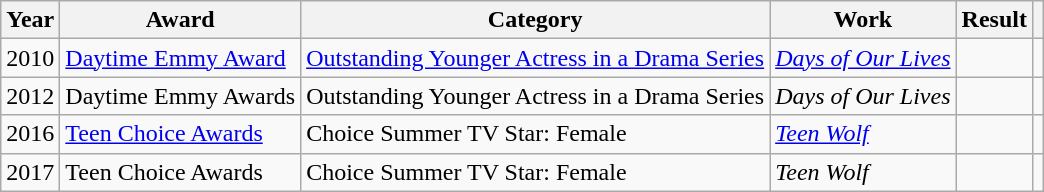<table class="wikitable sortable">
<tr>
<th>Year</th>
<th>Award</th>
<th>Category</th>
<th>Work</th>
<th>Result</th>
<th class="unsortable"></th>
</tr>
<tr>
<td>2010</td>
<td><a href='#'>Daytime Emmy Award</a></td>
<td><a href='#'>Outstanding Younger Actress in a Drama Series</a></td>
<td><em><a href='#'>Days of Our Lives</a></em></td>
<td></td>
<td style="text-align:center;"></td>
</tr>
<tr>
<td>2012</td>
<td>Daytime Emmy Awards</td>
<td>Outstanding Younger Actress in a Drama Series</td>
<td><em>Days of Our Lives</em></td>
<td></td>
<td style="text-align:center;"></td>
</tr>
<tr>
<td>2016</td>
<td><a href='#'>Teen Choice Awards</a></td>
<td>Choice Summer TV Star: Female</td>
<td><em><a href='#'>Teen Wolf</a></em></td>
<td></td>
<td style="text-align:center;"></td>
</tr>
<tr>
<td>2017</td>
<td>Teen Choice Awards</td>
<td>Choice Summer TV Star: Female</td>
<td><em>Teen Wolf</em></td>
<td></td>
<td style="text-align:center;"></td>
</tr>
</table>
